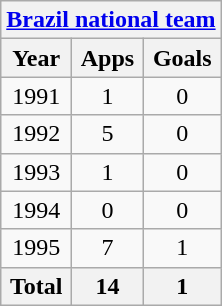<table class="wikitable" style="text-align:center">
<tr>
<th colspan=3><a href='#'>Brazil national team</a></th>
</tr>
<tr>
<th>Year</th>
<th>Apps</th>
<th>Goals</th>
</tr>
<tr>
<td>1991</td>
<td>1</td>
<td>0</td>
</tr>
<tr>
<td>1992</td>
<td>5</td>
<td>0</td>
</tr>
<tr>
<td>1993</td>
<td>1</td>
<td>0</td>
</tr>
<tr>
<td>1994</td>
<td>0</td>
<td>0</td>
</tr>
<tr>
<td>1995</td>
<td>7</td>
<td>1</td>
</tr>
<tr>
<th>Total</th>
<th>14</th>
<th>1</th>
</tr>
</table>
